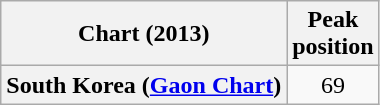<table class="wikitable unsortable plainrowheaders">
<tr>
<th>Chart (2013)</th>
<th>Peak<br>position</th>
</tr>
<tr>
<th scope="row">South Korea (<a href='#'>Gaon Chart</a>)</th>
<td style="text-align:center;">69</td>
</tr>
</table>
